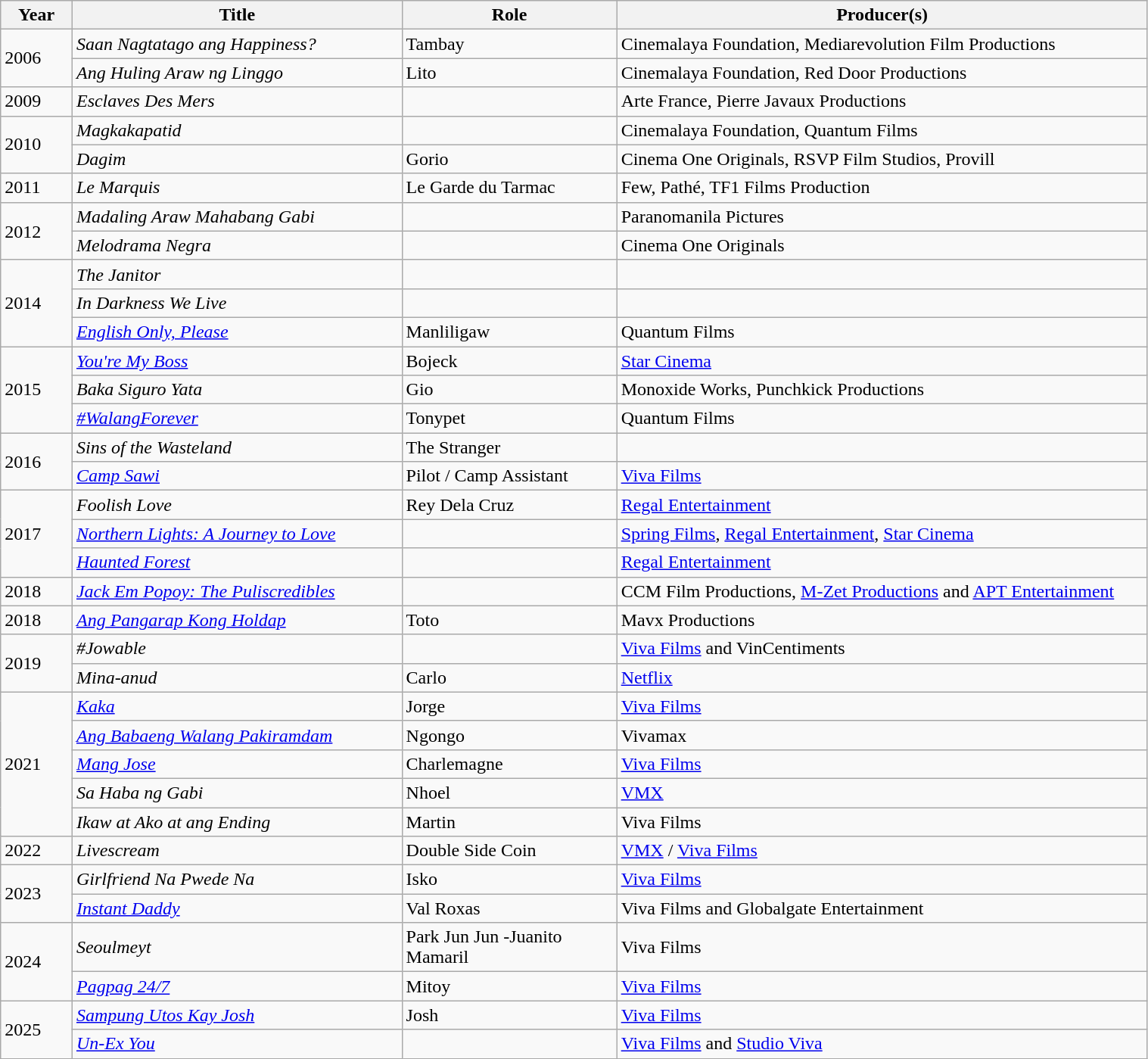<table class="wikitable sortable" style="width:80%">
<tr>
<th scope="col" width="5%" style="white-space: nowrap;">Year</th>
<th scope="col" width="23%" style="white-space: nowrap;">Title</th>
<th scope="col" width="15%" style="white-space: nowrap;">Role</th>
<th scope="col" width="37%" style="white-space: nowrap;">Producer(s)</th>
</tr>
<tr>
<td rowspan="2">2006</td>
<td><em>Saan Nagtatago ang Happiness?</em></td>
<td>Tambay</td>
<td>Cinemalaya Foundation, Mediarevolution Film Productions</td>
</tr>
<tr>
<td><em>Ang Huling Araw ng Linggo</em></td>
<td>Lito</td>
<td>Cinemalaya Foundation, Red Door Productions</td>
</tr>
<tr>
<td>2009</td>
<td><em>Esclaves Des Mers</em></td>
<td></td>
<td>Arte France, Pierre Javaux Productions</td>
</tr>
<tr>
<td rowspan="2">2010</td>
<td><em>Magkakapatid</em></td>
<td></td>
<td>Cinemalaya Foundation, Quantum Films</td>
</tr>
<tr>
<td><em>Dagim</em></td>
<td>Gorio</td>
<td>Cinema One Originals, RSVP Film Studios, Provill</td>
</tr>
<tr>
<td>2011</td>
<td><em>Le Marquis</em></td>
<td>Le Garde du Tarmac</td>
<td>Few, Pathé, TF1 Films Production</td>
</tr>
<tr>
<td rowspan="2">2012</td>
<td><em>Madaling Araw Mahabang Gabi</em></td>
<td></td>
<td>Paranomanila Pictures</td>
</tr>
<tr>
<td><em>Melodrama Negra</em></td>
<td></td>
<td>Cinema One Originals</td>
</tr>
<tr>
<td rowspan="3">2014</td>
<td><em>The Janitor</em></td>
<td></td>
<td></td>
</tr>
<tr>
<td><em>In Darkness We Live</em></td>
<td></td>
<td></td>
</tr>
<tr>
<td><em><a href='#'>English Only, Please</a></em></td>
<td>Manliligaw</td>
<td>Quantum Films</td>
</tr>
<tr>
<td rowspan="3">2015</td>
<td><em><a href='#'>You're My Boss</a></em></td>
<td>Bojeck</td>
<td><a href='#'>Star Cinema</a></td>
</tr>
<tr>
<td><em>Baka Siguro Yata</em></td>
<td>Gio</td>
<td>Monoxide Works, Punchkick Productions</td>
</tr>
<tr>
<td><em><a href='#'>#WalangForever</a></em></td>
<td>Tonypet</td>
<td>Quantum Films</td>
</tr>
<tr>
<td rowspan="2">2016</td>
<td><em>Sins of the Wasteland</em></td>
<td>The Stranger</td>
<td></td>
</tr>
<tr>
<td><em><a href='#'>Camp Sawi</a></em></td>
<td>Pilot / Camp Assistant</td>
<td><a href='#'>Viva Films</a></td>
</tr>
<tr>
<td rowspan="3">2017</td>
<td><em>Foolish Love</em></td>
<td>Rey Dela Cruz</td>
<td><a href='#'>Regal Entertainment</a></td>
</tr>
<tr>
<td><em><a href='#'>Northern Lights: A Journey to Love</a></em></td>
<td></td>
<td><a href='#'>Spring Films</a>, <a href='#'>Regal Entertainment</a>, <a href='#'>Star Cinema</a></td>
</tr>
<tr>
<td><em><a href='#'>Haunted Forest</a></em></td>
<td></td>
<td><a href='#'>Regal Entertainment</a></td>
</tr>
<tr>
<td>2018</td>
<td><em><a href='#'>Jack Em Popoy: The Puliscredibles</a></em></td>
<td></td>
<td>CCM Film Productions, <a href='#'>M-Zet Productions</a> and <a href='#'>APT Entertainment</a></td>
</tr>
<tr>
<td>2018</td>
<td><em><a href='#'>Ang Pangarap Kong Holdap</a></em></td>
<td>Toto</td>
<td>Mavx Productions</td>
</tr>
<tr>
<td rowspan="2">2019</td>
<td><em>#Jowable</em></td>
<td></td>
<td><a href='#'>Viva Films</a> and VinCentiments</td>
</tr>
<tr>
<td><em>Mina-anud</em></td>
<td>Carlo</td>
<td><a href='#'>Netflix</a></td>
</tr>
<tr>
<td rowspan="5">2021</td>
<td><em><a href='#'>Kaka</a></em></td>
<td>Jorge</td>
<td><a href='#'>Viva Films</a></td>
</tr>
<tr>
<td><em><a href='#'>Ang Babaeng Walang Pakiramdam</a></em></td>
<td>Ngongo</td>
<td>Vivamax</td>
</tr>
<tr>
<td><em><a href='#'>Mang Jose</a></em></td>
<td>Charlemagne</td>
<td><a href='#'>Viva Films</a></td>
</tr>
<tr>
<td><em>Sa Haba ng Gabi</em></td>
<td>Nhoel</td>
<td><a href='#'>VMX</a></td>
</tr>
<tr>
<td><em>Ikaw at Ako at ang Ending</em></td>
<td>Martin</td>
<td>Viva Films</td>
</tr>
<tr>
<td>2022</td>
<td><em>Livescream</em></td>
<td>Double Side Coin</td>
<td><a href='#'>VMX</a> / <a href='#'>Viva Films</a></td>
</tr>
<tr>
<td rowspan="2">2023</td>
<td><em>Girlfriend Na Pwede Na</em></td>
<td>Isko</td>
<td><a href='#'>Viva Films</a></td>
</tr>
<tr>
<td><em><a href='#'>Instant Daddy</a></em></td>
<td>Val Roxas</td>
<td>Viva Films and Globalgate Entertainment</td>
</tr>
<tr>
<td rowspan="2">2024</td>
<td><em>Seoulmeyt</em></td>
<td>Park Jun Jun -Juanito Mamaril</td>
<td>Viva Films</td>
</tr>
<tr>
<td><em><a href='#'>Pagpag 24/7</a></em></td>
<td>Mitoy</td>
<td><a href='#'>Viva Films</a></td>
</tr>
<tr>
<td rowspan="2">2025</td>
<td><em><a href='#'>Sampung Utos Kay Josh</a></em></td>
<td>Josh</td>
<td><a href='#'>Viva Films</a></td>
</tr>
<tr>
<td><em><a href='#'>Un-Ex You</a></em></td>
<td></td>
<td><a href='#'>Viva Films</a> and <a href='#'>Studio Viva</a></td>
</tr>
</table>
